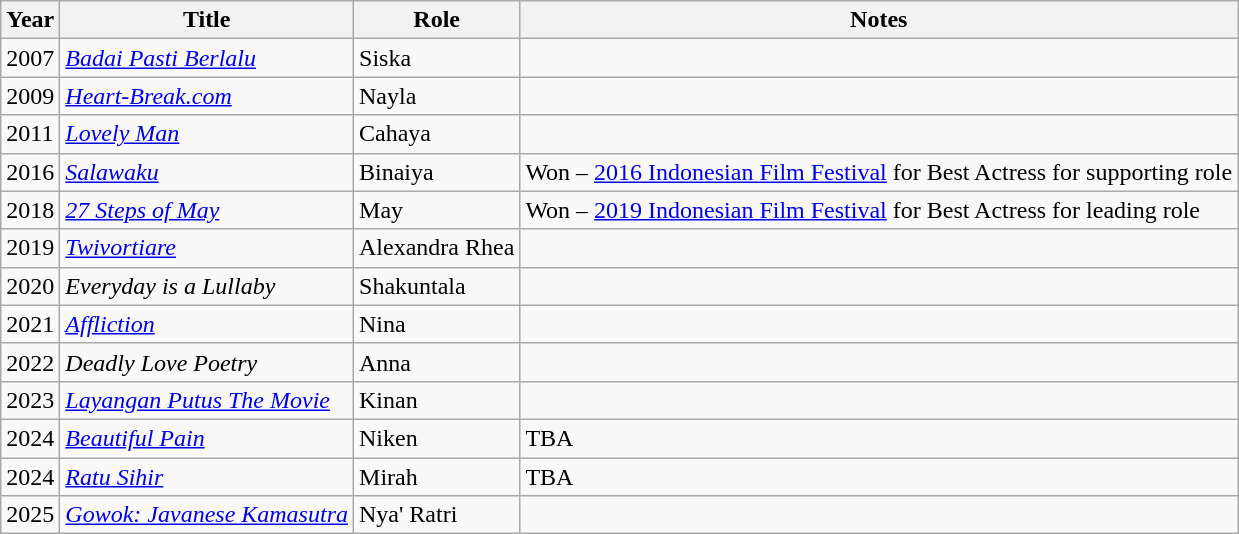<table class="wikitable">
<tr>
<th>Year</th>
<th>Title</th>
<th>Role</th>
<th>Notes</th>
</tr>
<tr>
<td>2007</td>
<td><em><a href='#'>Badai Pasti Berlalu</a></em></td>
<td>Siska</td>
<td></td>
</tr>
<tr>
<td>2009</td>
<td><em><a href='#'>Heart-Break.com</a></em></td>
<td>Nayla</td>
<td></td>
</tr>
<tr>
<td>2011</td>
<td><em><a href='#'>Lovely Man</a></em></td>
<td>Cahaya</td>
<td></td>
</tr>
<tr>
<td>2016</td>
<td><em><a href='#'>Salawaku</a></em></td>
<td>Binaiya</td>
<td>Won – <a href='#'>2016 Indonesian Film Festival</a> for Best Actress for supporting role</td>
</tr>
<tr>
<td>2018</td>
<td><em><a href='#'>27 Steps of May</a></em></td>
<td>May</td>
<td>Won – <a href='#'>2019 Indonesian Film Festival</a> for Best Actress for leading role</td>
</tr>
<tr>
<td>2019</td>
<td><em><a href='#'>Twivortiare</a></em></td>
<td>Alexandra Rhea</td>
<td></td>
</tr>
<tr>
<td>2020</td>
<td><em>Everyday is a Lullaby</em></td>
<td>Shakuntala</td>
<td></td>
</tr>
<tr>
<td>2021</td>
<td><em><a href='#'>Affliction</a></em></td>
<td>Nina</td>
<td></td>
</tr>
<tr>
<td>2022</td>
<td><em>Deadly Love Poetry</em></td>
<td>Anna</td>
<td></td>
</tr>
<tr>
<td>2023</td>
<td><em><a href='#'>Layangan Putus The Movie</a></em></td>
<td>Kinan</td>
<td></td>
</tr>
<tr>
<td>2024</td>
<td><em><a href='#'>Beautiful Pain</a></em></td>
<td>Niken</td>
<td>TBA</td>
</tr>
<tr>
<td>2024</td>
<td><em><a href='#'>Ratu Sihir</a></em></td>
<td>Mirah</td>
<td>TBA</td>
</tr>
<tr>
<td>2025</td>
<td><em><a href='#'>Gowok: Javanese Kamasutra</a></em></td>
<td>Nya' Ratri</td>
<td></td>
</tr>
</table>
